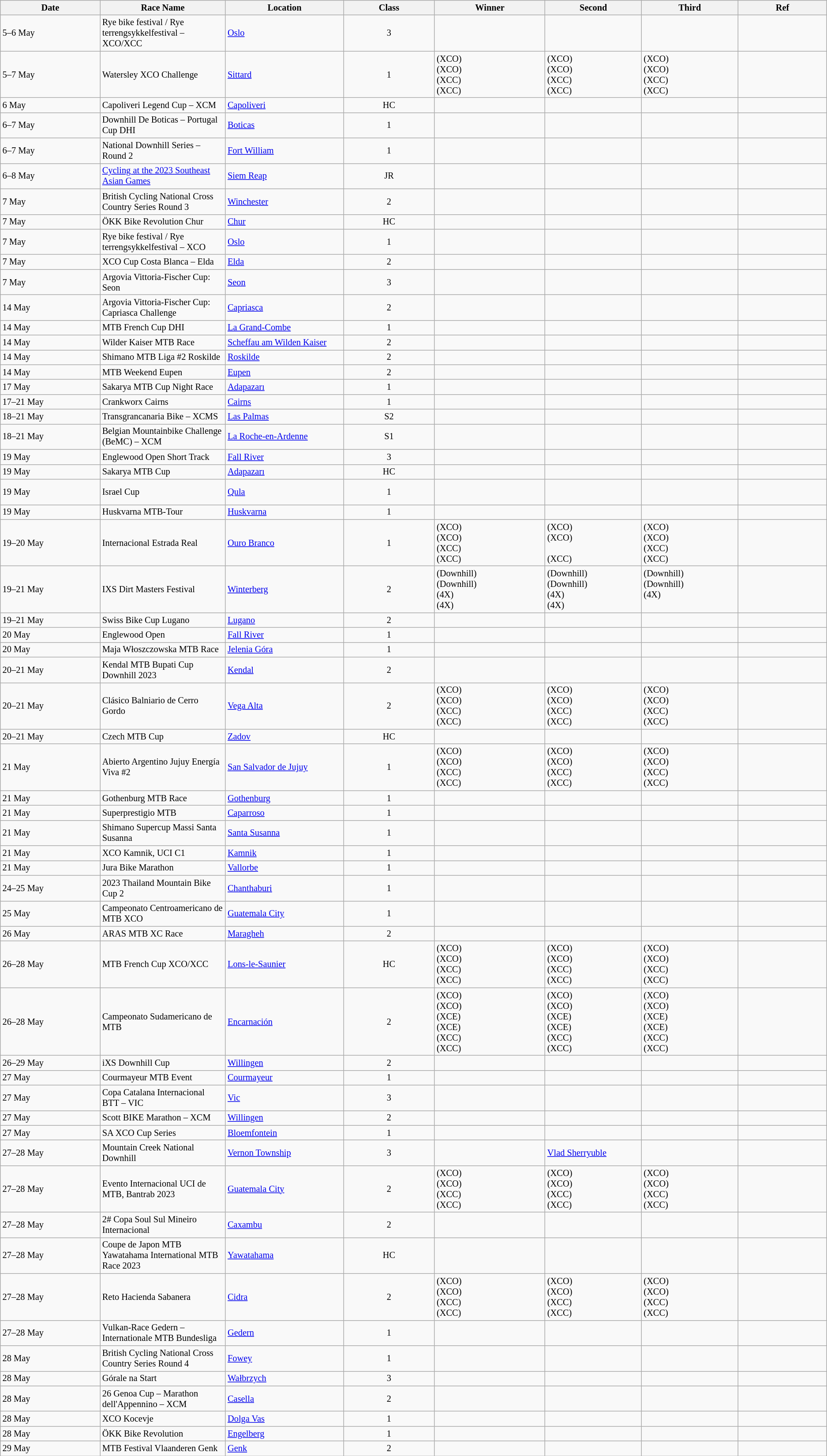<table class="wikitable sortable" style="font-size:85%;">
<tr>
<th style="width:190px;">Date</th>
<th style="width:210px;">Race Name</th>
<th style="width:210px;">Location</th>
<th style="width:170px;">Class</th>
<th width=200px>Winner</th>
<th style="width:170px;">Second</th>
<th style="width:170px;">Third</th>
<th style="width:170px;">Ref</th>
</tr>
<tr>
<td>5–6 May</td>
<td>Rye bike festival / Rye terrengsykkelfestival – XCO/XCC</td>
<td> <a href='#'>Oslo</a></td>
<td align=center>3</td>
<td></td>
<td></td>
<td></td>
<td align=center></td>
</tr>
<tr>
<td>5–7 May</td>
<td>Watersley XCO Challenge</td>
<td> <a href='#'>Sittard</a></td>
<td align=center>1</td>
<td> (XCO)<br> (XCO)<br> (XCC)<br>(XCC)</td>
<td> (XCO)<br> (XCO)<br> (XCC)<br>(XCC)</td>
<td> (XCO)<br> (XCO)<br> (XCC)<br>(XCC)</td>
<td align=center></td>
</tr>
<tr>
<td>6 May</td>
<td>Capoliveri Legend Cup – XCM</td>
<td> <a href='#'>Capoliveri</a></td>
<td align=center>HC</td>
<td><br></td>
<td><br></td>
<td><br></td>
<td align=center></td>
</tr>
<tr>
<td>6–7 May</td>
<td>Downhill De Boticas – Portugal Cup DHI</td>
<td> <a href='#'>Boticas</a></td>
<td align=center>1</td>
<td><br></td>
<td><br></td>
<td><br></td>
<td align=center></td>
</tr>
<tr>
<td>6–7 May</td>
<td>National Downhill Series – Round 2</td>
<td> <a href='#'>Fort William</a></td>
<td align=center>1</td>
<td><br></td>
<td><br></td>
<td><br></td>
<td align=center></td>
</tr>
<tr>
<td>6–8 May</td>
<td><a href='#'>Cycling at the 2023 Southeast Asian Games</a></td>
<td> <a href='#'>Siem Reap</a></td>
<td align=center>JR</td>
<td></td>
<td></td>
<td></td>
<td align=center></td>
</tr>
<tr>
<td>7 May</td>
<td>British Cycling National Cross Country Series Round 3</td>
<td> <a href='#'>Winchester</a></td>
<td align=center>2</td>
<td><br></td>
<td><br></td>
<td><br></td>
<td align=center></td>
</tr>
<tr>
<td>7 May</td>
<td>ÖKK Bike Revolution Chur</td>
<td> <a href='#'>Chur</a></td>
<td align=center>HC</td>
<td><br></td>
<td><br></td>
<td><br></td>
<td align=center></td>
</tr>
<tr>
<td>7 May</td>
<td>Rye bike festival / Rye terrengsykkelfestival – XCO</td>
<td> <a href='#'>Oslo</a></td>
<td align=center>1</td>
<td><br></td>
<td><br></td>
<td><br></td>
<td align=center></td>
</tr>
<tr>
<td>7 May</td>
<td>XCO Cup Costa Blanca – Elda</td>
<td> <a href='#'>Elda</a></td>
<td align=center>2</td>
<td><br></td>
<td><br></td>
<td><br></td>
<td align=center></td>
</tr>
<tr>
<td>7 May</td>
<td>Argovia Vittoria-Fischer Cup: Seon</td>
<td> <a href='#'>Seon</a></td>
<td align=center>3</td>
<td><br></td>
<td><br></td>
<td><br></td>
<td align=center></td>
</tr>
<tr>
<td>14 May</td>
<td>Argovia Vittoria-Fischer Cup: Capriasca Challenge</td>
<td> <a href='#'>Capriasca</a></td>
<td align=center>2</td>
<td><br></td>
<td><br></td>
<td><br></td>
<td align=center></td>
</tr>
<tr>
<td>14 May</td>
<td>MTB French Cup DHI</td>
<td> <a href='#'>La Grand-Combe</a></td>
<td align=center>1</td>
<td><br></td>
<td><br></td>
<td><br></td>
<td align=center></td>
</tr>
<tr>
<td>14 May</td>
<td>Wilder Kaiser MTB Race</td>
<td> <a href='#'>Scheffau am Wilden Kaiser</a></td>
<td align=center>2</td>
<td><br></td>
<td><br></td>
<td><br></td>
<td align=center></td>
</tr>
<tr>
<td>14 May</td>
<td>Shimano MTB Liga #2 Roskilde</td>
<td> <a href='#'>Roskilde</a></td>
<td align=center>2</td>
<td><br></td>
<td><br></td>
<td><br></td>
<td align=center></td>
</tr>
<tr>
<td>14 May</td>
<td>MTB Weekend Eupen</td>
<td> <a href='#'>Eupen</a></td>
<td align=center>2</td>
<td><br></td>
<td><br></td>
<td><br></td>
<td align=center></td>
</tr>
<tr>
<td>17 May</td>
<td>Sakarya MTB Cup Night Race</td>
<td> <a href='#'>Adapazarı</a></td>
<td align=center>1</td>
<td><br></td>
<td><br></td>
<td><br></td>
<td align=center></td>
</tr>
<tr>
<td>17–21 May</td>
<td>Crankworx Cairns</td>
<td> <a href='#'>Cairns</a></td>
<td align=center>1</td>
<td><br></td>
<td><br></td>
<td><br></td>
<td align=center></td>
</tr>
<tr>
<td>18–21 May</td>
<td>Transgrancanaria Bike – XCMS</td>
<td> <a href='#'>Las Palmas</a></td>
<td align=center>S2</td>
<td><br></td>
<td><br></td>
<td><br></td>
<td align=center></td>
</tr>
<tr>
<td>18–21 May</td>
<td>Belgian Mountainbike Challenge (BeMC) – XCM</td>
<td> <a href='#'>La Roche-en-Ardenne</a></td>
<td align=center>S1</td>
<td><br></td>
<td><br></td>
<td><br></td>
<td align=center></td>
</tr>
<tr>
<td>19 May</td>
<td>Englewood Open Short Track</td>
<td> <a href='#'>Fall River</a></td>
<td align=center>3</td>
<td><br></td>
<td><br></td>
<td><br></td>
<td align=center></td>
</tr>
<tr>
<td>19 May</td>
<td>Sakarya MTB Cup</td>
<td> <a href='#'>Adapazarı</a></td>
<td align=center>HC</td>
<td><br></td>
<td><br></td>
<td><br></td>
<td align=center></td>
</tr>
<tr>
<td>19 May</td>
<td>Israel Cup</td>
<td> <a href='#'>Qula</a></td>
<td align=center>1</td>
<td><br></td>
<td><br></td>
<td><br><br></td>
<td align=center></td>
</tr>
<tr>
<td>19 May</td>
<td>Huskvarna MTB-Tour</td>
<td> <a href='#'>Huskvarna</a></td>
<td align=center>1</td>
<td><br></td>
<td><br></td>
<td><br></td>
<td align=center></td>
</tr>
<tr>
<td>19–20 May</td>
<td>Internacional Estrada Real</td>
<td> <a href='#'>Ouro Branco</a></td>
<td align=center>1</td>
<td> (XCO)<br> (XCO)<br> (XCC)<br> (XCC)</td>
<td> (XCO)<br> (XCO)<br><br> (XCC)</td>
<td> (XCO)<br> (XCO)<br> (XCC)<br> (XCC)</td>
<td align=center></td>
</tr>
<tr>
<td>19–21 May</td>
<td>IXS Dirt Masters Festival</td>
<td> <a href='#'>Winterberg</a></td>
<td align=center>2</td>
<td> (Downhill)<br> (Downhill)<br> (4X)<br> (4X)</td>
<td> (Downhill)<br> (Downhill)<br> (4X)<br> (4X)</td>
<td> (Downhill)<br> (Downhill)<br> (4X)<br><br></td>
<td align=center></td>
</tr>
<tr>
<td>19–21 May</td>
<td>Swiss Bike Cup Lugano</td>
<td> <a href='#'>Lugano</a></td>
<td align=center>2</td>
<td><br></td>
<td><br></td>
<td><br></td>
<td align=center></td>
</tr>
<tr>
<td>20 May</td>
<td>Englewood Open</td>
<td> <a href='#'>Fall River</a></td>
<td align=center>1</td>
<td><br></td>
<td><br></td>
<td><br></td>
<td align=center></td>
</tr>
<tr>
<td>20 May</td>
<td>Maja Włoszczowska MTB Race</td>
<td> <a href='#'>Jelenia Góra</a></td>
<td align=center>1</td>
<td><br></td>
<td><br></td>
<td><br></td>
<td align=center></td>
</tr>
<tr>
<td>20–21 May</td>
<td>Kendal MTB Bupati Cup Downhill 2023</td>
<td> <a href='#'>Kendal</a></td>
<td align=center>2</td>
<td><br></td>
<td><br></td>
<td><br></td>
<td align=center></td>
</tr>
<tr>
<td>20–21 May</td>
<td>Clásico Balniario de Cerro Gordo</td>
<td> <a href='#'>Vega Alta</a></td>
<td align=center>2</td>
<td> (XCO)<br> (XCO)<br> (XCC)<br> (XCC)</td>
<td> (XCO)<br> (XCO)<br> (XCC)<br> (XCC)</td>
<td> (XCO)<br> (XCO)<br> (XCC)<br> (XCC)</td>
<td align=center></td>
</tr>
<tr>
<td>20–21 May</td>
<td>Czech MTB Cup</td>
<td> <a href='#'>Zadov</a></td>
<td align=center>HC</td>
<td><br></td>
<td><br></td>
<td><br></td>
<td align=center></td>
</tr>
<tr>
<td>21 May</td>
<td>Abierto Argentino Jujuy Energía Viva #2</td>
<td> <a href='#'>San Salvador de Jujuy</a></td>
<td align=center>1</td>
<td> (XCO)<br> (XCO)<br> (XCC)<br> (XCC)</td>
<td> (XCO)<br> (XCO)<br> (XCC)<br> (XCC)</td>
<td> (XCO)<br> (XCO)<br> (XCC)<br> (XCC)</td>
<td align=center></td>
</tr>
<tr>
<td>21 May</td>
<td>Gothenburg MTB Race</td>
<td> <a href='#'>Gothenburg</a></td>
<td align=center>1</td>
<td><br></td>
<td><br></td>
<td><br></td>
<td align=center></td>
</tr>
<tr>
<td>21 May</td>
<td>Superprestigio MTB</td>
<td> <a href='#'>Caparroso</a></td>
<td align=center>1</td>
<td><br></td>
<td><br></td>
<td><br></td>
<td align=center></td>
</tr>
<tr>
<td>21 May</td>
<td>Shimano Supercup Massi Santa Susanna</td>
<td> <a href='#'>Santa Susanna</a></td>
<td align=center>1</td>
<td><br></td>
<td><br></td>
<td><br></td>
<td align=center></td>
</tr>
<tr>
<td>21 May</td>
<td>XCO Kamnik, UCI C1</td>
<td> <a href='#'>Kamnik</a></td>
<td align=center>1</td>
<td><br></td>
<td><br></td>
<td><br></td>
<td align=center></td>
</tr>
<tr>
<td>21 May</td>
<td>Jura Bike Marathon</td>
<td> <a href='#'>Vallorbe</a></td>
<td align=center>1</td>
<td><br></td>
<td><br></td>
<td><br></td>
<td align=center></td>
</tr>
<tr>
<td>24–25 May</td>
<td>2023 Thailand Mountain Bike Cup 2</td>
<td> <a href='#'>Chanthaburi</a></td>
<td align=center>1</td>
<td><br></td>
<td><br></td>
<td><br></td>
<td align=center></td>
</tr>
<tr>
<td>25 May</td>
<td>Campeonato Centroamericano de MTB XCO</td>
<td> <a href='#'>Guatemala City</a></td>
<td align=center>1</td>
<td><br></td>
<td><br></td>
<td><br></td>
<td align=center></td>
</tr>
<tr>
<td>26 May</td>
<td>ARAS MTB XC Race</td>
<td> <a href='#'>Maragheh</a></td>
<td align=center>2</td>
<td></td>
<td></td>
<td></td>
<td align=center></td>
</tr>
<tr>
<td>26–28 May</td>
<td>MTB French Cup XCO/XCC</td>
<td> <a href='#'>Lons-le-Saunier</a></td>
<td align=center>HC</td>
<td> (XCO)<br> (XCO)<br> (XCC)<br> (XCC)</td>
<td> (XCO)<br> (XCO)<br> (XCC)<br> (XCC)</td>
<td> (XCO)<br> (XCO)<br> (XCC)<br> (XCC)</td>
<td align=center></td>
</tr>
<tr>
<td>26–28 May</td>
<td>Campeonato Sudamericano de MTB</td>
<td> <a href='#'>Encarnación</a></td>
<td align=center>2</td>
<td> (XCO)<br> (XCO)<br> (XCE)<br> (XCE)<br> (XCC)<br> (XCC)</td>
<td> (XCO)<br> (XCO)<br> (XCE)<br>(XCE)<br> (XCC)<br> (XCC)</td>
<td> (XCO)<br> (XCO)<br> (XCE)<br>(XCE)<br> (XCC)<br> (XCC)</td>
<td align=center></td>
</tr>
<tr>
<td>26–29 May</td>
<td>iXS Downhill Cup</td>
<td> <a href='#'>Willingen</a></td>
<td align=center>2</td>
<td><br></td>
<td><br></td>
<td><br></td>
<td align=center></td>
</tr>
<tr>
<td>27 May</td>
<td>Courmayeur MTB Event</td>
<td> <a href='#'>Courmayeur</a></td>
<td align=center>1</td>
<td><br></td>
<td><br></td>
<td><br></td>
<td align=center></td>
</tr>
<tr>
<td>27 May</td>
<td>Copa Catalana Internacional BTT – VIC</td>
<td> <a href='#'>Vic</a></td>
<td align=center>3</td>
<td><br></td>
<td><br></td>
<td><br></td>
<td align=center></td>
</tr>
<tr>
<td>27 May</td>
<td>Scott BIKE Marathon – XCM</td>
<td> <a href='#'>Willingen</a></td>
<td align=center>2</td>
<td><br></td>
<td><br></td>
<td><br></td>
<td align=center></td>
</tr>
<tr>
<td>27 May</td>
<td>SA XCO Cup Series</td>
<td> <a href='#'>Bloemfontein</a></td>
<td align=center>1</td>
<td><br></td>
<td><br></td>
<td><br></td>
<td align=center></td>
</tr>
<tr>
<td>27–28 May</td>
<td>Mountain Creek National Downhill</td>
<td> <a href='#'>Vernon Township</a></td>
<td align=center>3</td>
<td><br></td>
<td> <a href='#'>Vlad Sherryuble</a><br></td>
<td><br></td>
<td align=center></td>
</tr>
<tr>
<td>27–28 May</td>
<td>Evento Internacional UCI de MTB, Bantrab 2023</td>
<td> <a href='#'>Guatemala City</a></td>
<td align=center>2</td>
<td> (XCO)<br> (XCO)<br> (XCC)<br> (XCC)</td>
<td> (XCO)<br> (XCO)<br> (XCC)<br> (XCC)</td>
<td> (XCO)<br> (XCO)<br> (XCC)<br> (XCC)</td>
<td align=center></td>
</tr>
<tr>
<td>27–28 May</td>
<td>2# Copa Soul Sul Mineiro Internacional</td>
<td> <a href='#'>Caxambu</a></td>
<td align=center>2</td>
<td><br></td>
<td><br></td>
<td><br></td>
<td align=center></td>
</tr>
<tr>
<td>27–28 May</td>
<td>Coupe de Japon MTB Yawatahama International MTB Race 2023</td>
<td> <a href='#'>Yawatahama</a></td>
<td align=center>HC</td>
<td><br></td>
<td><br></td>
<td><br></td>
<td align=center></td>
</tr>
<tr>
<td>27–28 May</td>
<td>Reto Hacienda Sabanera</td>
<td> <a href='#'>Cidra</a></td>
<td align=center>2</td>
<td> (XCO)<br> (XCO)<br> (XCC)<br>(XCC)</td>
<td> (XCO)<br> (XCO)<br>(XCC)<br>(XCC)</td>
<td> (XCO)<br> (XCO)<br> (XCC)<br>(XCC)</td>
<td align=center></td>
</tr>
<tr>
<td>27–28 May</td>
<td>Vulkan-Race Gedern – Internationale MTB Bundesliga</td>
<td> <a href='#'>Gedern</a></td>
<td align=center>1</td>
<td><br></td>
<td><br></td>
<td><br></td>
<td align=center></td>
</tr>
<tr>
<td>28 May</td>
<td>British Cycling National Cross Country Series Round 4</td>
<td> <a href='#'>Fowey</a></td>
<td align=center>1</td>
<td><br></td>
<td><br></td>
<td><br></td>
<td align=center></td>
</tr>
<tr>
<td>28 May</td>
<td>Górale na Start</td>
<td> <a href='#'>Wałbrzych</a></td>
<td align=center>3</td>
<td><br></td>
<td><br></td>
<td><br></td>
<td align=center></td>
</tr>
<tr>
<td>28 May</td>
<td>26 Genoa Cup – Marathon dell'Appennino – XCM</td>
<td> <a href='#'>Casella</a></td>
<td align=center>2</td>
<td><br></td>
<td><br></td>
<td><br></td>
<td align=center></td>
</tr>
<tr>
<td>28 May</td>
<td>XCO Kocevje</td>
<td> <a href='#'>Dolga Vas</a></td>
<td align=center>1</td>
<td><br></td>
<td><br></td>
<td><br></td>
<td align=center></td>
</tr>
<tr>
<td>28 May</td>
<td>ÖKK Bike Revolution</td>
<td> <a href='#'>Engelberg</a></td>
<td align=center>1</td>
<td><br></td>
<td><br></td>
<td><br></td>
<td align=center></td>
</tr>
<tr>
<td>29 May</td>
<td>MTB Festival Vlaanderen Genk</td>
<td> <a href='#'>Genk</a></td>
<td align=center>2</td>
<td><br></td>
<td><br></td>
<td><br></td>
<td align=center></td>
</tr>
</table>
